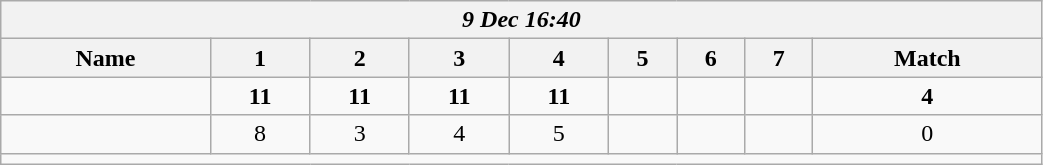<table class=wikitable style="text-align:center; width: 55%">
<tr>
<th colspan=17><em>9 Dec 16:40</em></th>
</tr>
<tr>
<th>Name</th>
<th>1</th>
<th>2</th>
<th>3</th>
<th>4</th>
<th>5</th>
<th>6</th>
<th>7</th>
<th>Match</th>
</tr>
<tr>
<td style="text-align:left;"><strong></strong></td>
<td><strong>11</strong></td>
<td><strong>11</strong></td>
<td><strong>11</strong></td>
<td><strong>11</strong></td>
<td></td>
<td></td>
<td></td>
<td><strong>4</strong></td>
</tr>
<tr>
<td style="text-align:left;"></td>
<td>8</td>
<td>3</td>
<td>4</td>
<td>5</td>
<td></td>
<td></td>
<td></td>
<td>0</td>
</tr>
<tr>
<td colspan=17></td>
</tr>
</table>
